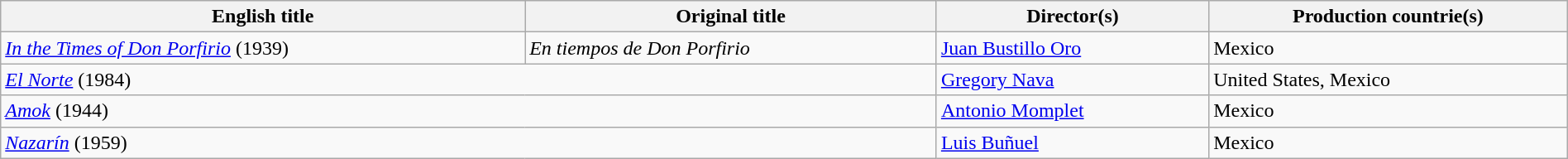<table class="sortable wikitable" style="width:100%; margin-bottom:4px" cellpadding="5">
<tr>
<th scope="col">English title</th>
<th scope="col">Original title</th>
<th scope="col">Director(s)</th>
<th scope="col">Production countrie(s)</th>
</tr>
<tr>
<td><em><a href='#'>In the Times of Don Porfirio</a></em> (1939)</td>
<td><em>En tiempos de Don Porfirio</em></td>
<td><a href='#'>Juan Bustillo Oro</a></td>
<td>Mexico</td>
</tr>
<tr>
<td colspan="2"><em><a href='#'>El Norte</a></em> (1984)</td>
<td><a href='#'>Gregory Nava</a></td>
<td>United States, Mexico</td>
</tr>
<tr>
<td colspan="2"><em><a href='#'>Amok</a></em> (1944)</td>
<td><a href='#'>Antonio Momplet</a></td>
<td>Mexico</td>
</tr>
<tr>
<td colspan="2"><em><a href='#'>Nazarín</a></em> (1959)</td>
<td><a href='#'>Luis Buñuel</a></td>
<td>Mexico</td>
</tr>
</table>
